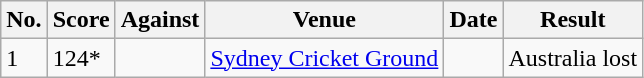<table class="wikitable sortable">
<tr>
<th>No.</th>
<th>Score</th>
<th>Against</th>
<th>Venue</th>
<th>Date</th>
<th>Result</th>
</tr>
<tr>
<td>1</td>
<td>124*</td>
<td></td>
<td><a href='#'>Sydney Cricket Ground</a></td>
<td></td>
<td>Australia lost</td>
</tr>
</table>
